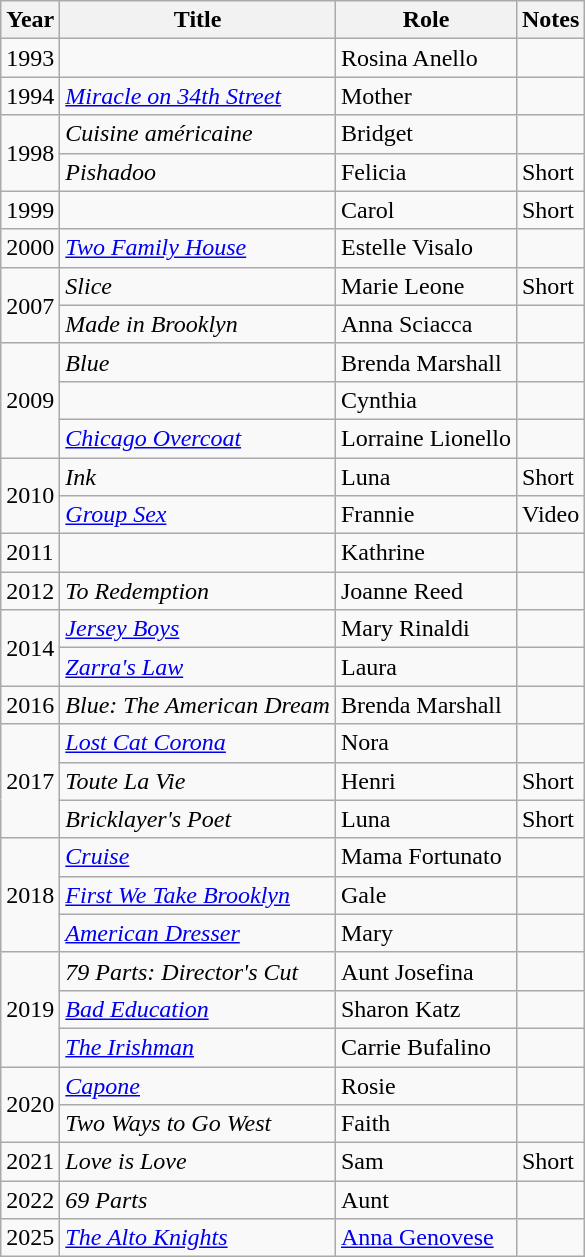<table class="wikitable sortable">
<tr>
<th>Year</th>
<th>Title</th>
<th>Role</th>
<th>Notes</th>
</tr>
<tr>
<td>1993</td>
<td><em></em></td>
<td>Rosina Anello</td>
<td></td>
</tr>
<tr>
<td>1994</td>
<td><em><a href='#'>Miracle on 34th Street</a></em></td>
<td>Mother</td>
<td></td>
</tr>
<tr>
<td rowspan="2">1998</td>
<td><em>Cuisine américaine</em></td>
<td>Bridget</td>
<td></td>
</tr>
<tr>
<td><em>Pishadoo</em></td>
<td>Felicia</td>
<td>Short</td>
</tr>
<tr>
<td>1999</td>
<td><em></em></td>
<td>Carol</td>
<td>Short</td>
</tr>
<tr>
<td>2000</td>
<td><em><a href='#'>Two Family House</a></em></td>
<td>Estelle Visalo</td>
<td></td>
</tr>
<tr>
<td rowspan="2">2007</td>
<td><em>Slice</em></td>
<td>Marie Leone</td>
<td>Short</td>
</tr>
<tr>
<td><em>Made in Brooklyn</em></td>
<td>Anna Sciacca</td>
<td></td>
</tr>
<tr>
<td rowspan="3">2009</td>
<td><em>Blue</em></td>
<td>Brenda Marshall</td>
<td></td>
</tr>
<tr>
<td><em></em></td>
<td>Cynthia</td>
<td></td>
</tr>
<tr>
<td><em><a href='#'>Chicago Overcoat</a></em></td>
<td>Lorraine Lionello</td>
<td></td>
</tr>
<tr>
<td rowspan="2">2010</td>
<td><em>Ink</em></td>
<td>Luna</td>
<td>Short</td>
</tr>
<tr>
<td><em><a href='#'>Group Sex</a></em></td>
<td>Frannie</td>
<td>Video</td>
</tr>
<tr>
<td>2011</td>
<td><em></em></td>
<td>Kathrine</td>
<td></td>
</tr>
<tr>
<td>2012</td>
<td><em>To Redemption</em></td>
<td>Joanne Reed</td>
<td></td>
</tr>
<tr>
<td rowspan="2">2014</td>
<td><em><a href='#'>Jersey Boys</a></em></td>
<td>Mary Rinaldi</td>
<td></td>
</tr>
<tr>
<td><em><a href='#'>Zarra's Law</a></em></td>
<td>Laura</td>
<td></td>
</tr>
<tr>
<td>2016</td>
<td><em>Blue: The American Dream</em></td>
<td>Brenda Marshall</td>
<td></td>
</tr>
<tr>
<td rowspan="3">2017</td>
<td><em><a href='#'>Lost Cat Corona</a></em></td>
<td>Nora</td>
<td></td>
</tr>
<tr>
<td><em>Toute La Vie</em></td>
<td>Henri</td>
<td>Short</td>
</tr>
<tr>
<td><em>Bricklayer's Poet</em></td>
<td>Luna</td>
<td>Short</td>
</tr>
<tr>
<td rowspan="3">2018</td>
<td><em><a href='#'>Cruise</a></em></td>
<td>Mama Fortunato</td>
<td></td>
</tr>
<tr>
<td><em><a href='#'>First We Take Brooklyn</a></em></td>
<td>Gale</td>
<td></td>
</tr>
<tr>
<td><em><a href='#'>American Dresser</a></em></td>
<td>Mary</td>
<td></td>
</tr>
<tr>
<td rowspan="3">2019</td>
<td><em>79 Parts: Director's Cut</em></td>
<td>Aunt Josefina</td>
<td></td>
</tr>
<tr>
<td><em><a href='#'>Bad Education</a></em></td>
<td>Sharon Katz</td>
<td></td>
</tr>
<tr>
<td><em><a href='#'>The Irishman</a></em></td>
<td>Carrie Bufalino</td>
<td></td>
</tr>
<tr>
<td rowspan="2">2020</td>
<td><em><a href='#'>Capone</a></em></td>
<td>Rosie</td>
<td></td>
</tr>
<tr>
<td><em>Two Ways to Go West</em></td>
<td>Faith</td>
<td></td>
</tr>
<tr>
<td>2021</td>
<td><em>Love is Love</em></td>
<td>Sam</td>
<td>Short</td>
</tr>
<tr>
<td>2022</td>
<td><em>69 Parts</em></td>
<td>Aunt</td>
<td></td>
</tr>
<tr>
<td>2025</td>
<td><em><a href='#'>The Alto Knights</a></em></td>
<td><a href='#'>Anna Genovese</a></td>
<td></td>
</tr>
</table>
